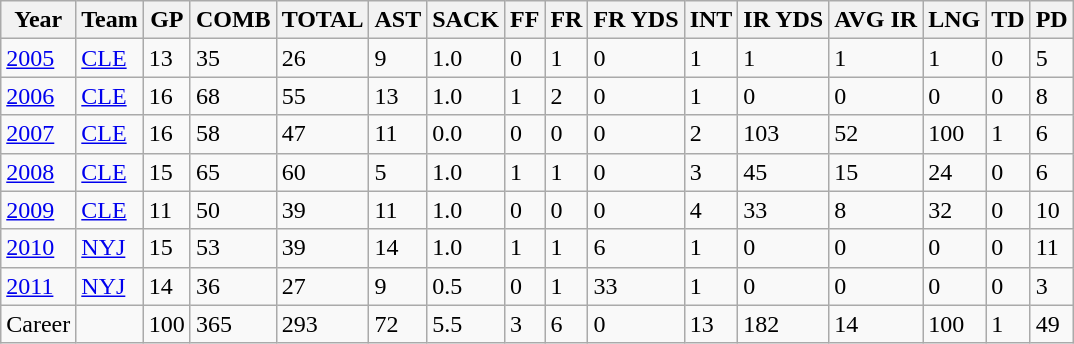<table class="wikitable">
<tr>
<th>Year</th>
<th>Team</th>
<th>GP</th>
<th>COMB</th>
<th>TOTAL</th>
<th>AST</th>
<th>SACK</th>
<th>FF</th>
<th>FR</th>
<th>FR YDS</th>
<th>INT</th>
<th>IR YDS</th>
<th>AVG IR</th>
<th>LNG</th>
<th>TD</th>
<th>PD</th>
</tr>
<tr>
<td><a href='#'>2005</a></td>
<td><a href='#'>CLE</a></td>
<td>13</td>
<td>35</td>
<td>26</td>
<td>9</td>
<td>1.0</td>
<td>0</td>
<td>1</td>
<td>0</td>
<td>1</td>
<td>1</td>
<td>1</td>
<td>1</td>
<td>0</td>
<td>5</td>
</tr>
<tr>
<td><a href='#'>2006</a></td>
<td><a href='#'>CLE</a></td>
<td>16</td>
<td>68</td>
<td>55</td>
<td>13</td>
<td>1.0</td>
<td>1</td>
<td>2</td>
<td>0</td>
<td>1</td>
<td>0</td>
<td>0</td>
<td>0</td>
<td>0</td>
<td>8</td>
</tr>
<tr>
<td><a href='#'>2007</a></td>
<td><a href='#'>CLE</a></td>
<td>16</td>
<td>58</td>
<td>47</td>
<td>11</td>
<td>0.0</td>
<td>0</td>
<td>0</td>
<td>0</td>
<td>2</td>
<td>103</td>
<td>52</td>
<td>100</td>
<td>1</td>
<td>6</td>
</tr>
<tr>
<td><a href='#'>2008</a></td>
<td><a href='#'>CLE</a></td>
<td>15</td>
<td>65</td>
<td>60</td>
<td>5</td>
<td>1.0</td>
<td>1</td>
<td>1</td>
<td>0</td>
<td>3</td>
<td>45</td>
<td>15</td>
<td>24</td>
<td>0</td>
<td>6</td>
</tr>
<tr>
<td><a href='#'>2009</a></td>
<td><a href='#'>CLE</a></td>
<td>11</td>
<td>50</td>
<td>39</td>
<td>11</td>
<td>1.0</td>
<td>0</td>
<td>0</td>
<td>0</td>
<td>4</td>
<td>33</td>
<td>8</td>
<td>32</td>
<td>0</td>
<td>10</td>
</tr>
<tr>
<td><a href='#'>2010</a></td>
<td><a href='#'>NYJ</a></td>
<td>15</td>
<td>53</td>
<td>39</td>
<td>14</td>
<td>1.0</td>
<td>1</td>
<td>1</td>
<td>6</td>
<td>1</td>
<td>0</td>
<td>0</td>
<td>0</td>
<td>0</td>
<td>11</td>
</tr>
<tr>
<td><a href='#'>2011</a></td>
<td><a href='#'>NYJ</a></td>
<td>14</td>
<td>36</td>
<td>27</td>
<td>9</td>
<td>0.5</td>
<td>0</td>
<td>1</td>
<td>33</td>
<td>1</td>
<td>0</td>
<td>0</td>
<td>0</td>
<td>0</td>
<td>3</td>
</tr>
<tr>
<td>Career</td>
<td></td>
<td>100</td>
<td>365</td>
<td>293</td>
<td>72</td>
<td>5.5</td>
<td>3</td>
<td>6</td>
<td>0</td>
<td>13</td>
<td>182</td>
<td>14</td>
<td>100</td>
<td>1</td>
<td>49</td>
</tr>
</table>
